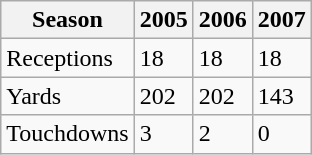<table class="wikitable">
<tr>
<th>Season</th>
<th>2005</th>
<th>2006</th>
<th>2007</th>
</tr>
<tr>
<td>Receptions</td>
<td>18</td>
<td>18</td>
<td>18</td>
</tr>
<tr>
<td>Yards</td>
<td>202</td>
<td>202</td>
<td>143</td>
</tr>
<tr>
<td>Touchdowns</td>
<td>3</td>
<td>2</td>
<td>0</td>
</tr>
</table>
